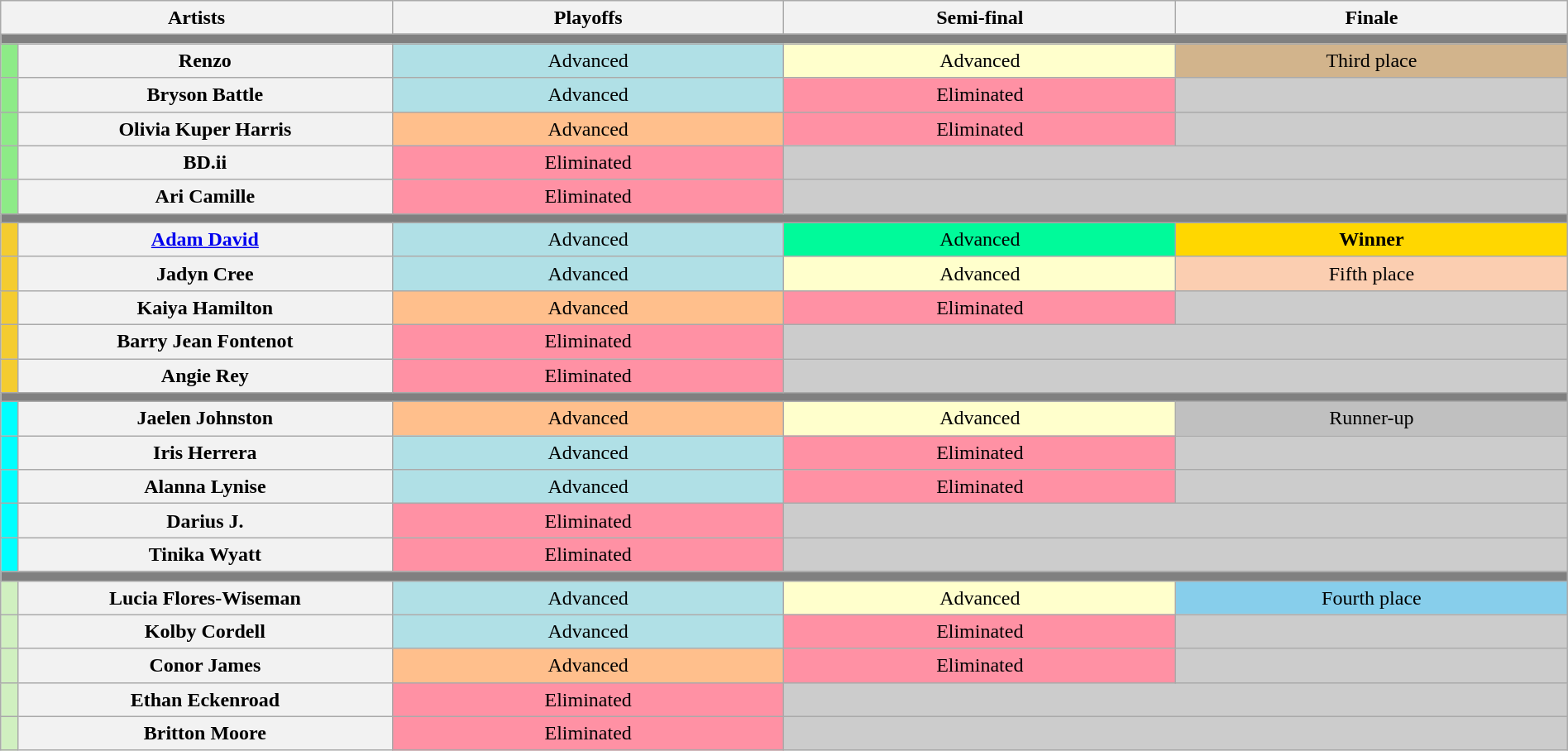<table class="wikitable" style="text-align:center; line-height:20px; width:100%">
<tr>
<th colspan="2" rowspan="2" width="20%">Artists</th>
<th style="width:20%">Playoffs</th>
<th style="width:20%">Semi-final</th>
<th style="width:20%">Finale</th>
</tr>
<tr>
</tr>
<tr>
<th colspan="5" style="background:gray"></th>
</tr>
<tr>
<th style="background:#8deb87"></th>
<th scope="row">Renzo</th>
<td style="background:#b0e0e6">Advanced</td>
<td style="background:#FFFFCC">Advanced</td>
<td style="background:tan">Third place</td>
</tr>
<tr>
<th style="background:#8deb87"></th>
<th scope="row">Bryson Battle</th>
<td style="background:#b0e0e6">Advanced</td>
<td style="background:#FF91A4">Eliminated</td>
<td style="background:#ccc"></td>
</tr>
<tr>
<th style="background:#8deb87"></th>
<th scope="row">Olivia Kuper Harris</th>
<td style="background:#FFBF8C">Advanced</td>
<td style="background:#FF91A4">Eliminated</td>
<td style="background:#ccc"></td>
</tr>
<tr>
<th style="background:#8deb87"></th>
<th scope="row">BD.ii</th>
<td style="background:#FF91A4">Eliminated</td>
<td colspan="2" style="background:#ccc"></td>
</tr>
<tr>
<th style="background:#8deb87"></th>
<th scope="row">Ari Camille</th>
<td style="background:#FF91A4">Eliminated</td>
<td colspan="2" style="background:#ccc"></td>
</tr>
<tr>
<th colspan="7" style="background:gray"></th>
</tr>
<tr>
<th style="background:#F4CC30"></th>
<th scope="row"><a href='#'>Adam David</a></th>
<td style="background:#b0e0e6">Advanced</td>
<td style="background:#00FA9A">Advanced</td>
<td style="background:gold"><strong>Winner</strong></td>
</tr>
<tr>
<th style="background:#F4CC30"></th>
<th scope="row">Jadyn Cree</th>
<td style="background:#b0e0e6">Advanced</td>
<td style="background:#FFFFCC">Advanced</td>
<td style="background:#fbceb1">Fifth place</td>
</tr>
<tr>
<th style="background:#F4CC30"></th>
<th scope="row">Kaiya Hamilton</th>
<td style="background:#FFBF8C">Advanced</td>
<td style="background:#FF91A4">Eliminated</td>
<td style="background:#ccc"></td>
</tr>
<tr>
<th style="background:#F4CC30"></th>
<th scope="row">Barry Jean Fontenot</th>
<td style="background:#FF91A4">Eliminated</td>
<td colspan="2" style="background:#ccc"></td>
</tr>
<tr>
<th style="background:#F4CC30"></th>
<th scope="row">Angie Rey</th>
<td style="background:#FF91A4">Eliminated</td>
<td colspan="2" style="background:#ccc"></td>
</tr>
<tr>
<th colspan="7" style="background:gray"></th>
</tr>
<tr>
<th style="background:#00FFFF"></th>
<th scope="row">Jaelen Johnston</th>
<td style="background:#FFBF8C">Advanced</td>
<td style="background:#FFFFCC">Advanced</td>
<td style="background:silver">Runner-up</td>
</tr>
<tr>
<th style="background:#00FFFF"></th>
<th scope="row">Iris Herrera</th>
<td style="background:#b0e0e6">Advanced</td>
<td style="background:#FF91A4">Eliminated</td>
<td style="background:#ccc"></td>
</tr>
<tr>
<th style="background:#00FFFF"></th>
<th scope="row">Alanna Lynise</th>
<td style="background:#b0e0e6">Advanced</td>
<td style="background:#FF91A4">Eliminated</td>
<td style="background:#ccc"></td>
</tr>
<tr>
<th style="background:#00FFFF"></th>
<th scope="row">Darius J.</th>
<td style="background:#FF91A4">Eliminated</td>
<td colspan="2" style="background:#ccc"></td>
</tr>
<tr>
<th style="background:#00FFFF"></th>
<th scope="row">Tinika Wyatt</th>
<td style="background:#FF91A4">Eliminated</td>
<td colspan="2" style="background:#ccc"></td>
</tr>
<tr>
<th colspan="7" style="background:gray"></th>
</tr>
<tr>
<th style="background:#d0f0c0"></th>
<th scope="row">Lucia Flores-Wiseman</th>
<td style="background:#b0e0e6">Advanced</td>
<td style="background:#FFFFCC">Advanced</td>
<td style="background:skyblue">Fourth place</td>
</tr>
<tr>
<th style="background:#d0f0c0"></th>
<th scope="row">Kolby Cordell</th>
<td style="background:#b0e0e6">Advanced</td>
<td style="background:#FF91A4">Eliminated</td>
<td style="background:#ccc"></td>
</tr>
<tr>
<th style="background:#d0f0c0"></th>
<th scope="row">Conor James</th>
<td style="background:#FFBF8C">Advanced</td>
<td style="background:#FF91A4">Eliminated</td>
<td style="background:#ccc"></td>
</tr>
<tr>
<th style="background:#d0f0c0"></th>
<th scope="row">Ethan Eckenroad</th>
<td style="background:#FF91A4">Eliminated</td>
<td colspan="2" style="background:#ccc"></td>
</tr>
<tr>
<th style="background:#d0f0c0"></th>
<th scope="row">Britton Moore</th>
<td style="background:#FF91A4">Eliminated</td>
<td colspan="2" style="background:#ccc"></td>
</tr>
</table>
